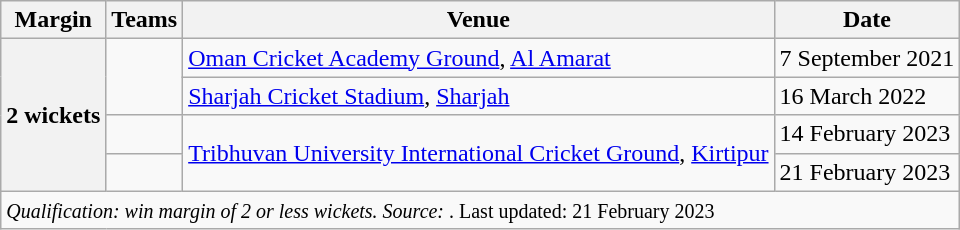<table class="wikitable">
<tr>
<th>Margin</th>
<th>Teams</th>
<th>Venue</th>
<th>Date</th>
</tr>
<tr>
<th rowspan="4">2 wickets</th>
<td rowspan="2"></td>
<td><a href='#'>Oman Cricket Academy Ground</a>, <a href='#'>Al Amarat</a></td>
<td>7 September 2021</td>
</tr>
<tr>
<td><a href='#'>Sharjah Cricket Stadium</a>, <a href='#'>Sharjah</a></td>
<td>16 March 2022</td>
</tr>
<tr>
<td></td>
<td rowspan="2"><a href='#'>Tribhuvan University International Cricket Ground</a>, <a href='#'>Kirtipur</a></td>
<td>14 February 2023</td>
</tr>
<tr>
<td></td>
<td>21 February 2023</td>
</tr>
<tr>
<td colspan="4"><small><em>Qualification: win margin of 2 or less wickets. Source: </em>. Last updated: 21 February 2023</small></td>
</tr>
</table>
